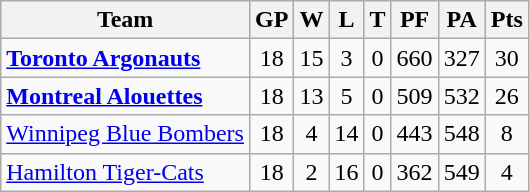<table class="wikitable" style="float:left; margin-right:1em">
<tr>
<th>Team</th>
<th>GP</th>
<th>W</th>
<th>L</th>
<th>T</th>
<th>PF</th>
<th>PA</th>
<th>Pts</th>
</tr>
<tr align="center">
<td align="left"><strong><a href='#'>Toronto Argonauts</a></strong></td>
<td>18</td>
<td>15</td>
<td>3</td>
<td>0</td>
<td>660</td>
<td>327</td>
<td>30</td>
</tr>
<tr align="center">
<td align="left"><strong><a href='#'>Montreal Alouettes</a></strong></td>
<td>18</td>
<td>13</td>
<td>5</td>
<td>0</td>
<td>509</td>
<td>532</td>
<td>26</td>
</tr>
<tr align="center">
<td align="left"><a href='#'>Winnipeg Blue Bombers</a></td>
<td>18</td>
<td>4</td>
<td>14</td>
<td>0</td>
<td>443</td>
<td>548</td>
<td>8</td>
</tr>
<tr align="center">
<td align="left"><a href='#'>Hamilton Tiger-Cats</a></td>
<td>18</td>
<td>2</td>
<td>16</td>
<td>0</td>
<td>362</td>
<td>549</td>
<td>4</td>
</tr>
</table>
